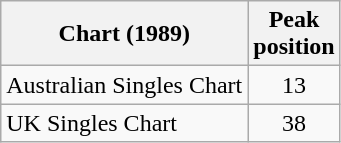<table class="wikitable">
<tr>
<th>Chart (1989)</th>
<th>Peak<br>position</th>
</tr>
<tr>
<td>Australian Singles Chart</td>
<td align="center">13</td>
</tr>
<tr>
<td>UK Singles Chart</td>
<td align="center">38</td>
</tr>
</table>
